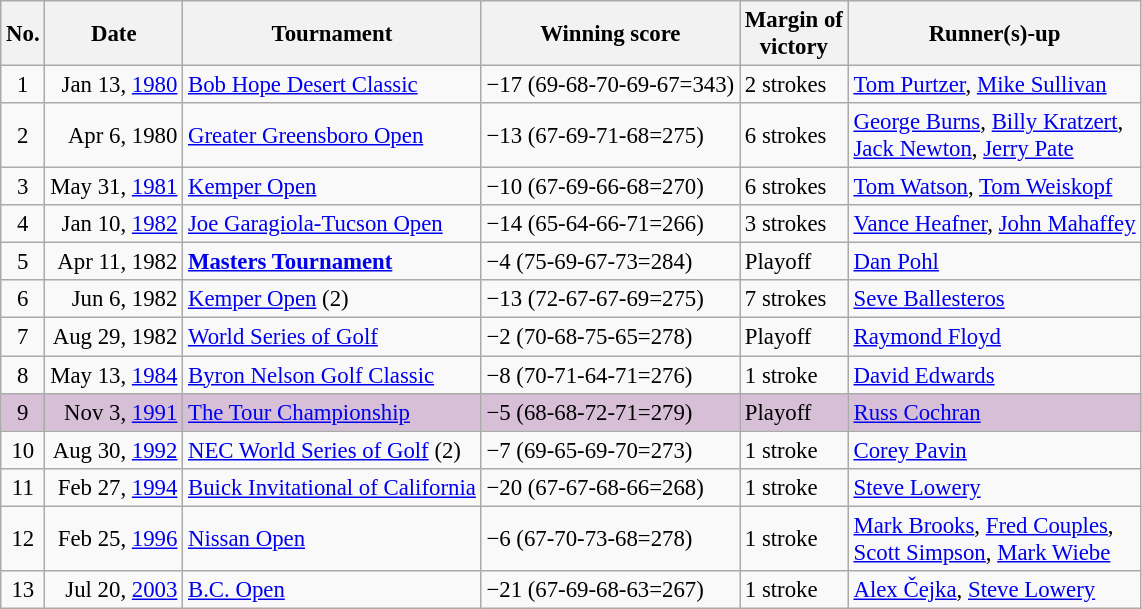<table class="wikitable" style="font-size:95%;">
<tr>
<th>No.</th>
<th>Date</th>
<th>Tournament</th>
<th>Winning score</th>
<th>Margin of<br>victory</th>
<th>Runner(s)-up</th>
</tr>
<tr>
<td align=center>1</td>
<td align=right>Jan 13, <a href='#'>1980</a></td>
<td><a href='#'>Bob Hope Desert Classic</a></td>
<td>−17 (69-68-70-69-67=343)</td>
<td>2 strokes</td>
<td> <a href='#'>Tom Purtzer</a>,  <a href='#'>Mike Sullivan</a></td>
</tr>
<tr>
<td align=center>2</td>
<td align=right>Apr 6, 1980</td>
<td><a href='#'>Greater Greensboro Open</a></td>
<td>−13 (67-69-71-68=275)</td>
<td>6 strokes</td>
<td> <a href='#'>George Burns</a>,  <a href='#'>Billy Kratzert</a>,<br> <a href='#'>Jack Newton</a>,  <a href='#'>Jerry Pate</a></td>
</tr>
<tr>
<td align=center>3</td>
<td align=right>May 31, <a href='#'>1981</a></td>
<td><a href='#'>Kemper Open</a></td>
<td>−10 (67-69-66-68=270)</td>
<td>6 strokes</td>
<td> <a href='#'>Tom Watson</a>,  <a href='#'>Tom Weiskopf</a></td>
</tr>
<tr>
<td align=center>4</td>
<td align=right>Jan 10, <a href='#'>1982</a></td>
<td><a href='#'>Joe Garagiola-Tucson Open</a></td>
<td>−14 (65-64-66-71=266)</td>
<td>3 strokes</td>
<td> <a href='#'>Vance Heafner</a>,  <a href='#'>John Mahaffey</a></td>
</tr>
<tr -style="background:#e5d1cb;">
<td align=center>5</td>
<td align=right>Apr 11, 1982</td>
<td><strong><a href='#'>Masters Tournament</a></strong></td>
<td>−4 (75-69-67-73=284)</td>
<td>Playoff</td>
<td> <a href='#'>Dan Pohl</a></td>
</tr>
<tr>
<td align=center>6</td>
<td align=right>Jun 6, 1982</td>
<td><a href='#'>Kemper Open</a> (2)</td>
<td>−13 (72-67-67-69=275)</td>
<td>7 strokes</td>
<td> <a href='#'>Seve Ballesteros</a></td>
</tr>
<tr>
<td align=center>7</td>
<td align=right>Aug 29, 1982</td>
<td><a href='#'>World Series of Golf</a></td>
<td>−2 (70-68-75-65=278)</td>
<td>Playoff</td>
<td> <a href='#'>Raymond Floyd</a></td>
</tr>
<tr>
<td align=center>8</td>
<td align=right>May 13, <a href='#'>1984</a></td>
<td><a href='#'>Byron Nelson Golf Classic</a></td>
<td>−8 (70-71-64-71=276)</td>
<td>1 stroke</td>
<td> <a href='#'>David Edwards</a></td>
</tr>
<tr style="background:thistle;">
<td align=center>9</td>
<td align=right>Nov 3, <a href='#'>1991</a></td>
<td><a href='#'>The Tour Championship</a></td>
<td>−5 (68-68-72-71=279)</td>
<td>Playoff</td>
<td> <a href='#'>Russ Cochran</a></td>
</tr>
<tr>
<td align=center>10</td>
<td align=right>Aug 30, <a href='#'>1992</a></td>
<td><a href='#'>NEC World Series of Golf</a> (2)</td>
<td>−7 (69-65-69-70=273)</td>
<td>1 stroke</td>
<td> <a href='#'>Corey Pavin</a></td>
</tr>
<tr>
<td align=center>11</td>
<td align=right>Feb 27, <a href='#'>1994</a></td>
<td><a href='#'>Buick Invitational of California</a></td>
<td>−20 (67-67-68-66=268)</td>
<td>1 stroke</td>
<td> <a href='#'>Steve Lowery</a></td>
</tr>
<tr>
<td align=center>12</td>
<td align=right>Feb 25, <a href='#'>1996</a></td>
<td><a href='#'>Nissan Open</a></td>
<td>−6 (67-70-73-68=278)</td>
<td>1 stroke</td>
<td> <a href='#'>Mark Brooks</a>,  <a href='#'>Fred Couples</a>,<br> <a href='#'>Scott Simpson</a>,  <a href='#'>Mark Wiebe</a></td>
</tr>
<tr>
<td align=center>13</td>
<td align=right>Jul 20, <a href='#'>2003</a></td>
<td><a href='#'>B.C. Open</a></td>
<td>−21 (67-69-68-63=267)</td>
<td>1 stroke</td>
<td> <a href='#'>Alex Čejka</a>,  <a href='#'>Steve Lowery</a></td>
</tr>
</table>
